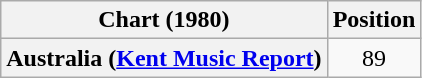<table class="wikitable sortable plainrowheaders" style="text-align:center">
<tr>
<th>Chart (1980)</th>
<th>Position</th>
</tr>
<tr>
<th scope="row">Australia (<a href='#'>Kent Music Report</a>)</th>
<td>89</td>
</tr>
</table>
